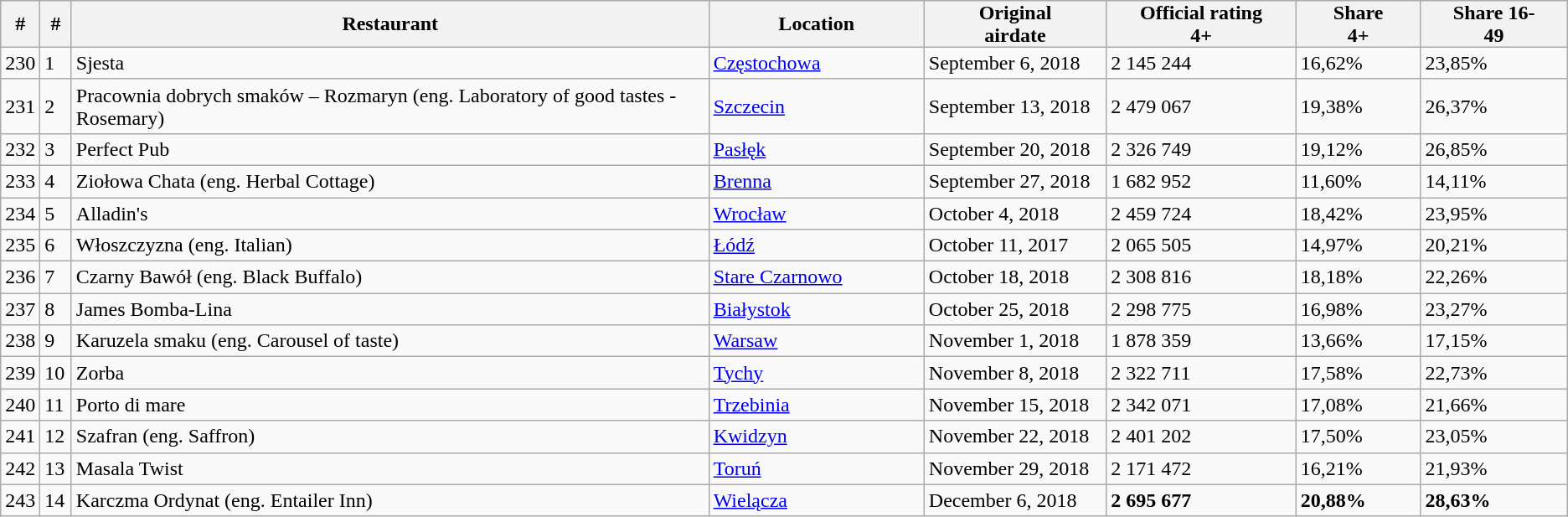<table class=wikitable>
<tr>
<th style="padding: 0px 8px">#</th>
<th style="padding: 0px 8px">#</th>
<th style="padding: 0px 35px">Restaurant</th>
<th style="padding: 0px 55px">Location</th>
<th style="padding: 0px 20px">Original airdate</th>
<th style="padding: 0px 20px">Official rating 4+</th>
<th style="padding: 0px 20px">Share 4+</th>
<th style="padding: 0px 20px">Share 16-49</th>
</tr>
<tr>
<td>230</td>
<td>1</td>
<td>Sjesta </td>
<td><a href='#'>Częstochowa</a></td>
<td>September 6, 2018</td>
<td>2 145 244</td>
<td>16,62%</td>
<td>23,85%</td>
</tr>
<tr>
<td>231</td>
<td>2</td>
<td>Pracownia dobrych smaków – Rozmaryn (eng. Laboratory of good tastes - Rosemary)</td>
<td><a href='#'>Szczecin</a></td>
<td>September 13, 2018</td>
<td>2 479 067</td>
<td>19,38%</td>
<td>26,37%</td>
</tr>
<tr>
<td>232</td>
<td>3</td>
<td>Perfect Pub </td>
<td><a href='#'>Pasłęk</a></td>
<td>September 20, 2018</td>
<td>2 326 749</td>
<td>19,12%</td>
<td>26,85%</td>
</tr>
<tr>
<td>233</td>
<td>4</td>
<td>Ziołowa Chata (eng. Herbal Cottage) </td>
<td><a href='#'>Brenna</a></td>
<td>September 27, 2018</td>
<td>1 682 952</td>
<td>11,60%</td>
<td>14,11%</td>
</tr>
<tr>
<td>234</td>
<td>5</td>
<td>Alladin's</td>
<td><a href='#'>Wrocław</a></td>
<td>October 4, 2018</td>
<td>2 459 724</td>
<td>18,42%</td>
<td>23,95%</td>
</tr>
<tr>
<td>235</td>
<td>6</td>
<td>Włoszczyzna (eng. Italian)</td>
<td><a href='#'>Łódź</a></td>
<td>October 11, 2017</td>
<td>2 065 505</td>
<td>14,97%</td>
<td>20,21%</td>
</tr>
<tr>
<td>236</td>
<td>7</td>
<td>Czarny Bawół (eng. Black Buffalo) </td>
<td><a href='#'>Stare Czarnowo</a></td>
<td>October 18, 2018</td>
<td>2 308 816</td>
<td>18,18%</td>
<td>22,26%</td>
</tr>
<tr>
<td>237</td>
<td>8</td>
<td>James Bomba-Lina </td>
<td><a href='#'>Białystok</a></td>
<td>October 25, 2018</td>
<td>2 298 775</td>
<td>16,98%</td>
<td>23,27%</td>
</tr>
<tr>
<td>238</td>
<td>9</td>
<td>Karuzela smaku (eng. Carousel of taste) </td>
<td><a href='#'>Warsaw</a></td>
<td>November 1, 2018</td>
<td>1 878 359</td>
<td>13,66%</td>
<td>17,15%</td>
</tr>
<tr>
<td>239</td>
<td>10</td>
<td>Zorba </td>
<td><a href='#'>Tychy</a></td>
<td>November 8, 2018</td>
<td>2 322 711</td>
<td>17,58%</td>
<td>22,73%</td>
</tr>
<tr>
<td>240</td>
<td>11</td>
<td>Porto di mare </td>
<td><a href='#'>Trzebinia</a></td>
<td>November 15, 2018</td>
<td>2 342 071</td>
<td>17,08%</td>
<td>21,66%</td>
</tr>
<tr>
<td>241</td>
<td>12</td>
<td>Szafran (eng. Saffron) </td>
<td><a href='#'>Kwidzyn</a></td>
<td>November 22, 2018</td>
<td>2 401 202</td>
<td>17,50%</td>
<td>23,05%</td>
</tr>
<tr>
<td>242</td>
<td>13</td>
<td>Masala Twist </td>
<td><a href='#'>Toruń</a></td>
<td>November 29, 2018</td>
<td>2 171 472</td>
<td>16,21%</td>
<td>21,93%</td>
</tr>
<tr>
<td>243</td>
<td>14</td>
<td>Karczma Ordynat (eng. Entailer Inn) </td>
<td><a href='#'>Wielącza</a></td>
<td>December 6, 2018</td>
<td><strong>2 695 677</strong></td>
<td><strong>20,88%</strong></td>
<td><strong>28,63%</strong></td>
</tr>
</table>
